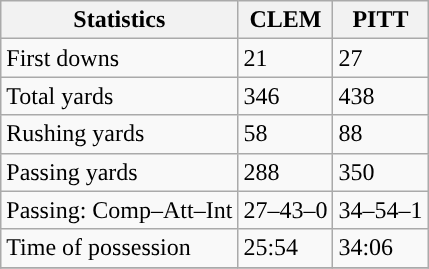<table class="wikitable" style="float: left;">
<tr>
<th>Statistics</th>
<th>CLEM</th>
<th>PITT</th>
</tr>
<tr>
<td>First downs</td>
<td>21</td>
<td>27</td>
</tr>
<tr>
<td>Total yards</td>
<td>346</td>
<td>438</td>
</tr>
<tr>
<td>Rushing yards</td>
<td>58</td>
<td>88</td>
</tr>
<tr>
<td>Passing yards</td>
<td>288</td>
<td>350</td>
</tr>
<tr>
<td>Passing: Comp–Att–Int</td>
<td>27–43–0</td>
<td>34–54–1</td>
</tr>
<tr>
<td>Time of possession</td>
<td>25:54</td>
<td>34:06</td>
</tr>
<tr>
</tr>
</table>
